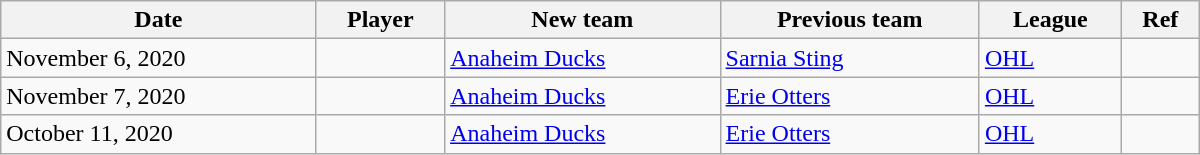<table class="wikitable sortable" style="border:1px solid #999999; width:800px;">
<tr>
<th>Date</th>
<th>Player</th>
<th>New team</th>
<th>Previous team</th>
<th>League</th>
<th>Ref</th>
</tr>
<tr>
<td>November 6, 2020</td>
<td></td>
<td><a href='#'>Anaheim Ducks</a></td>
<td><a href='#'>Sarnia Sting</a></td>
<td><a href='#'>OHL</a></td>
<td></td>
</tr>
<tr>
<td>November 7, 2020</td>
<td></td>
<td><a href='#'>Anaheim Ducks</a></td>
<td><a href='#'>Erie Otters</a></td>
<td><a href='#'>OHL</a></td>
<td></td>
</tr>
<tr>
<td>October 11, 2020</td>
<td></td>
<td><a href='#'>Anaheim Ducks</a></td>
<td><a href='#'>Erie Otters</a></td>
<td><a href='#'>OHL</a></td>
<td></td>
</tr>
</table>
